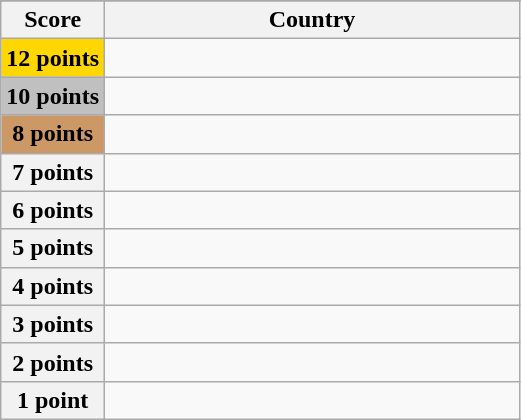<table class="wikitable">
<tr>
</tr>
<tr>
<th scope="col" width="20%">Score</th>
<th scope="col">Country</th>
</tr>
<tr>
<th scope="row" style="background:gold">12 points</th>
<td></td>
</tr>
<tr>
<th scope="row" style="background:silver">10 points</th>
<td></td>
</tr>
<tr>
<th scope="row" style="background:#CC9966">8 points</th>
<td></td>
</tr>
<tr>
<th scope="row">7 points</th>
<td></td>
</tr>
<tr>
<th scope="row">6 points</th>
<td></td>
</tr>
<tr>
<th scope="row">5 points</th>
<td></td>
</tr>
<tr>
<th scope="row">4 points</th>
<td></td>
</tr>
<tr>
<th scope="row">3 points</th>
<td></td>
</tr>
<tr>
<th scope="row">2 points</th>
<td></td>
</tr>
<tr>
<th scope="row">1 point</th>
<td></td>
</tr>
</table>
